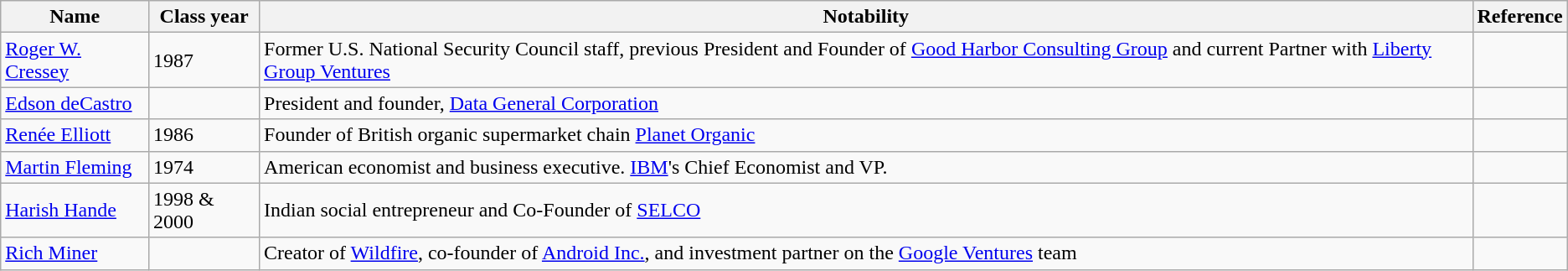<table class="wikitable sortable">
<tr>
<th>Name</th>
<th>Class year</th>
<th>Notability</th>
<th>Reference</th>
</tr>
<tr>
<td><a href='#'>Roger W. Cressey</a></td>
<td>1987</td>
<td>Former U.S. National Security Council staff, previous President and Founder of <a href='#'>Good Harbor Consulting Group</a> and current Partner with <a href='#'>Liberty Group Ventures</a></td>
<td></td>
</tr>
<tr>
<td><a href='#'>Edson deCastro</a></td>
<td></td>
<td>President and founder, <a href='#'>Data General Corporation</a></td>
<td></td>
</tr>
<tr>
<td><a href='#'>Renée Elliott</a></td>
<td>1986</td>
<td>Founder of British organic supermarket chain <a href='#'>Planet Organic</a></td>
<td></td>
</tr>
<tr>
<td><a href='#'>Martin Fleming</a></td>
<td>1974</td>
<td>American economist and business executive. <a href='#'>IBM</a>'s Chief Economist and VP.</td>
<td></td>
</tr>
<tr>
<td><a href='#'>Harish Hande</a></td>
<td>1998 & 2000</td>
<td>Indian social entrepreneur and Co-Founder of <a href='#'>SELCO</a></td>
<td></td>
</tr>
<tr>
<td><a href='#'>Rich Miner</a></td>
<td></td>
<td>Creator of <a href='#'>Wildfire</a>, co-founder of <a href='#'>Android Inc.</a>, and investment partner on the <a href='#'>Google Ventures</a> team</td>
<td></td>
</tr>
</table>
